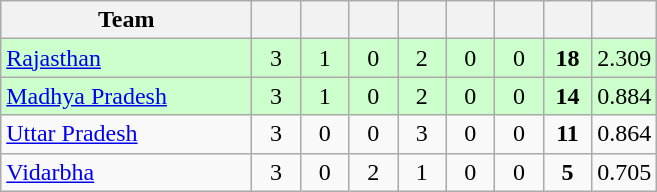<table class="wikitable" style="text-align:center">
<tr>
<th style="width:160px">Team</th>
<th style="width:25px"></th>
<th style="width:25px"></th>
<th style="width:25px"></th>
<th style="width:25px"></th>
<th style="width:25px"></th>
<th style="width:25px"></th>
<th style="width:25px"></th>
<th style="width:25px;"></th>
</tr>
<tr style="background:#cfc;">
<td style="text-align:left"><a href='#'>Rajasthan</a></td>
<td>3</td>
<td>1</td>
<td>0</td>
<td>2</td>
<td>0</td>
<td>0</td>
<td><strong>18</strong></td>
<td>2.309</td>
</tr>
<tr style="background:#cfc;">
<td style="text-align:left"><a href='#'>Madhya Pradesh</a></td>
<td>3</td>
<td>1</td>
<td>0</td>
<td>2</td>
<td>0</td>
<td>0</td>
<td><strong>14</strong></td>
<td>0.884</td>
</tr>
<tr>
<td style="text-align:left"><a href='#'>Uttar Pradesh</a></td>
<td>3</td>
<td>0</td>
<td>0</td>
<td>3</td>
<td>0</td>
<td>0</td>
<td><strong>11</strong></td>
<td>0.864</td>
</tr>
<tr>
<td style="text-align:left"><a href='#'>Vidarbha</a></td>
<td>3</td>
<td>0</td>
<td>2</td>
<td>1</td>
<td>0</td>
<td>0</td>
<td><strong>5</strong></td>
<td>0.705</td>
</tr>
</table>
